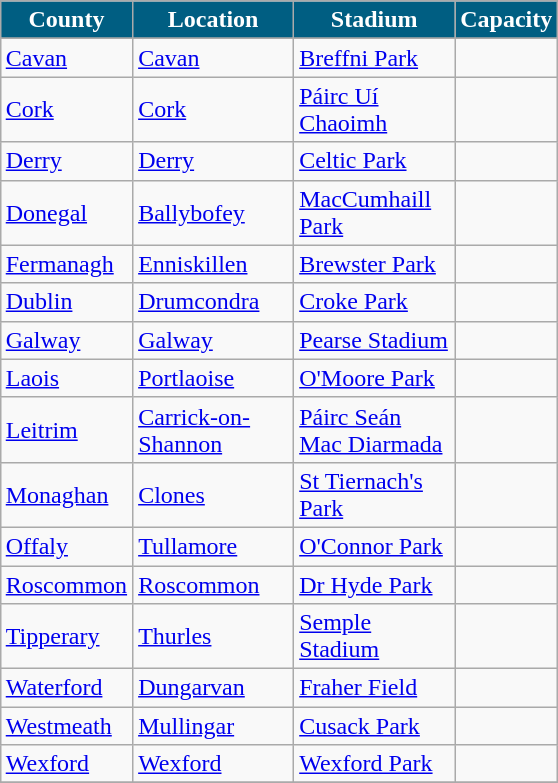<table class="wikitable sortable" style="margin: 1em auto;">
<tr>
<th scope="col" style="background:#005E82;color: white;width: 50px;">County</th>
<th scope="col" style="background:#005E82;color: white;width: 100px;">Location</th>
<th scope="col" style="background:#005E82;color: white;width: 100px;">Stadium</th>
<th scope="col" style="background:#005E82;color: white;width: 50px;">Capacity</th>
</tr>
<tr>
</tr>
<tr>
<td><a href='#'>Cavan</a></td>
<td><a href='#'>Cavan</a></td>
<td><a href='#'>Breffni Park</a></td>
<td style="text-align:right"></td>
</tr>
<tr>
<td><a href='#'>Cork</a></td>
<td><a href='#'>Cork</a></td>
<td><a href='#'>Páirc Uí Chaoimh</a></td>
<td style="text-align:right"></td>
</tr>
<tr>
<td><a href='#'>Derry</a></td>
<td><a href='#'>Derry</a></td>
<td><a href='#'>Celtic Park</a></td>
<td style="text-align:right"></td>
</tr>
<tr>
<td><a href='#'>Donegal</a></td>
<td><a href='#'>Ballybofey</a></td>
<td><a href='#'>MacCumhaill Park</a></td>
<td style="text-align:right"></td>
</tr>
<tr>
<td><a href='#'>Fermanagh</a></td>
<td><a href='#'>Enniskillen</a></td>
<td><a href='#'>Brewster Park</a></td>
<td style="text-align:right"></td>
</tr>
<tr>
<td><a href='#'>Dublin</a></td>
<td><a href='#'>Drumcondra</a></td>
<td><a href='#'>Croke Park</a></td>
<td style="text-align:right"></td>
</tr>
<tr>
<td><a href='#'>Galway</a></td>
<td><a href='#'>Galway</a></td>
<td><a href='#'>Pearse Stadium</a></td>
<td style="text-align:right"></td>
</tr>
<tr>
<td><a href='#'>Laois</a></td>
<td><a href='#'>Portlaoise</a></td>
<td><a href='#'>O'Moore Park</a></td>
<td style="text-align:right"></td>
</tr>
<tr>
<td><a href='#'>Leitrim</a></td>
<td><a href='#'>Carrick-on-Shannon</a></td>
<td><a href='#'>Páirc Seán Mac Diarmada</a></td>
<td style="text-align:right"></td>
</tr>
<tr>
<td><a href='#'>Monaghan</a></td>
<td><a href='#'>Clones</a></td>
<td><a href='#'>St Tiernach's Park</a></td>
<td style="text-align:right"></td>
</tr>
<tr>
<td><a href='#'>Offaly</a></td>
<td><a href='#'>Tullamore</a></td>
<td><a href='#'>O'Connor Park</a></td>
<td style="text-align:right"></td>
</tr>
<tr>
<td><a href='#'>Roscommon</a></td>
<td><a href='#'>Roscommon</a></td>
<td><a href='#'>Dr Hyde Park</a></td>
<td style="text-align:right"></td>
</tr>
<tr>
<td><a href='#'>Tipperary</a></td>
<td><a href='#'>Thurles</a></td>
<td><a href='#'>Semple Stadium</a></td>
<td style="text-align:right"></td>
</tr>
<tr>
<td><a href='#'>Waterford</a></td>
<td><a href='#'>Dungarvan</a></td>
<td><a href='#'>Fraher Field</a></td>
<td style="text-align:right"></td>
</tr>
<tr>
<td><a href='#'>Westmeath</a></td>
<td><a href='#'>Mullingar</a></td>
<td><a href='#'>Cusack Park</a></td>
<td style="text-align:right"></td>
</tr>
<tr>
<td><a href='#'>Wexford</a></td>
<td><a href='#'>Wexford</a></td>
<td><a href='#'>Wexford Park</a></td>
<td style="text-align:right"></td>
</tr>
<tr>
</tr>
</table>
